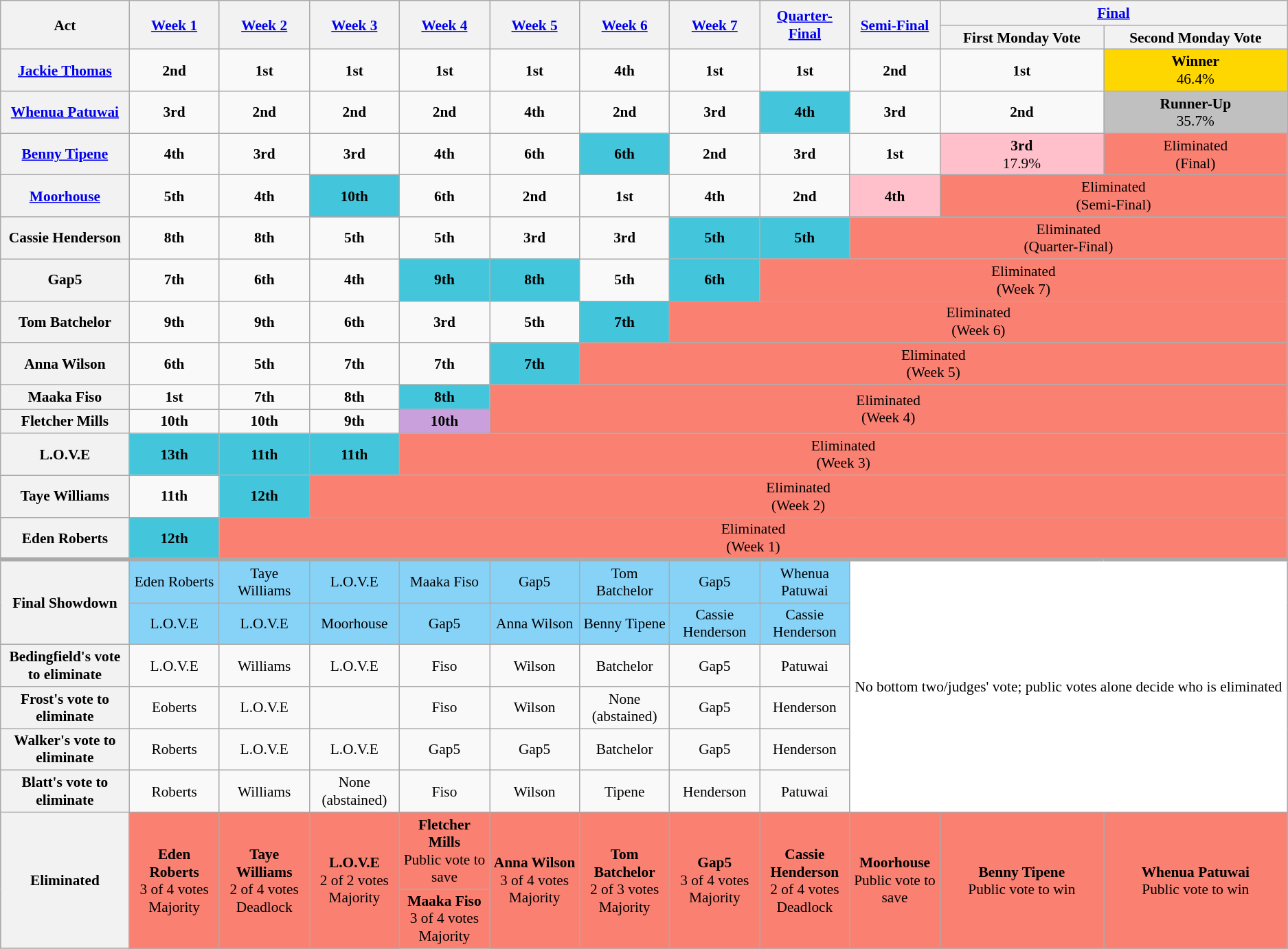<table class="wikitable" style="text-align:center; font-size:89%">
<tr>
<th style="width:10%" scope="col" rowspan="2">Act</th>
<th style="width:7%" scope="col" rowspan="2"><a href='#'>Week 1</a></th>
<th style="width:7%" scope="col" rowspan="2"><a href='#'>Week 2</a></th>
<th style="width:7%" scope="col" rowspan="2"><a href='#'>Week 3</a></th>
<th style="width:7%" scope="col" rowspan="2"><a href='#'>Week 4</a></th>
<th style="width:7%" scope="col" rowspan="2"><a href='#'>Week 5</a></th>
<th style="width:7%" scope="col" rowspan="2"><a href='#'>Week 6</a></th>
<th style="width:7%" scope="col" rowspan="2"><a href='#'>Week 7</a></th>
<th style="width:7%" scope="col" rowspan="2"><a href='#'>Quarter-Final</a></th>
<th style="width:7%" scope="col" rowspan="2"><a href='#'>Semi-Final</a></th>
<th colspan="2"><a href='#'>Final</a></th>
</tr>
<tr>
<th>First Monday Vote</th>
<th>Second Monday Vote</th>
</tr>
<tr>
<th scope="row"><a href='#'>Jackie Thomas</a></th>
<td><strong>2nd</strong></td>
<td><strong>1st</strong></td>
<td><strong>1st</strong></td>
<td><strong>1st</strong></td>
<td><strong>1st</strong></td>
<td><strong>4th</strong></td>
<td><strong>1st</strong></td>
<td><strong>1st</strong></td>
<td><strong>2nd</strong></td>
<td><strong>1st</strong></td>
<td style="background:gold"><strong>Winner</strong> <br> 46.4%</td>
</tr>
<tr>
<th scope="row"><a href='#'>Whenua Patuwai</a></th>
<td><strong>3rd</strong></td>
<td><strong>2nd</strong></td>
<td><strong>2nd</strong></td>
<td><strong>2nd</strong></td>
<td><strong>4th</strong></td>
<td><strong>2nd</strong></td>
<td><strong>3rd</strong></td>
<td style="background:#43C6DB"><strong>4th</strong></td>
<td><strong>3rd</strong></td>
<td><strong>2nd</strong></td>
<td style="background:silver"><strong>Runner-Up</strong> <br> 35.7%</td>
</tr>
<tr>
<th scope="row"><a href='#'>Benny Tipene</a></th>
<td><strong>4th</strong></td>
<td><strong>3rd</strong></td>
<td><strong>3rd</strong></td>
<td><strong>4th</strong></td>
<td><strong>6th</strong></td>
<td style="background:#43C6DB"><strong>6th</strong></td>
<td><strong>2nd</strong></td>
<td><strong>3rd</strong></td>
<td><strong>1st</strong></td>
<td style="background:pink"><strong>3rd</strong> <br> 17.9%</td>
<td style="background:#FA8072" colspan="3">Eliminated<br>(Final)</td>
</tr>
<tr>
<th scope="row"><a href='#'>Moorhouse</a></th>
<td><strong>5th</strong></td>
<td><strong>4th</strong></td>
<td style="background:#43C6DB"><strong>10th</strong></td>
<td><strong>6th</strong></td>
<td><strong>2nd</strong></td>
<td><strong>1st</strong></td>
<td><strong>4th</strong></td>
<td><strong>2nd</strong></td>
<td style="background:pink"><strong>4th</strong></td>
<td style="background:#FA8072" colspan="2">Eliminated<br>(Semi-Final)</td>
</tr>
<tr>
<th scope="row">Cassie Henderson</th>
<td><strong>8th</strong></td>
<td><strong>8th</strong></td>
<td><strong>5th</strong></td>
<td><strong>5th</strong></td>
<td><strong>3rd</strong></td>
<td><strong>3rd</strong></td>
<td style="background:#43C6DB"><strong>5th</strong></td>
<td style="background:#43C6DB"><strong>5th</strong></td>
<td style="background:#FA8072" colspan="3">Eliminated<br>(Quarter-Final)</td>
</tr>
<tr>
<th scope="row">Gap5</th>
<td><strong>7th</strong></td>
<td><strong>6th</strong></td>
<td><strong>4th</strong></td>
<td style="background:#43C6DB"><strong>9th</strong></td>
<td style="background:#43C6DB"><strong>8th</strong></td>
<td><strong>5th</strong></td>
<td style="background:#43C6DB"><strong>6th</strong></td>
<td colspan="4" style="background:#FA8072">Eliminated<br>(Week 7)</td>
</tr>
<tr>
<th scope="row">Tom Batchelor</th>
<td><strong>9th</strong></td>
<td><strong>9th</strong></td>
<td><strong>6th</strong></td>
<td><strong>3rd</strong></td>
<td><strong>5th</strong></td>
<td style="background:#43C6DB"><strong>7th</strong></td>
<td colspan="5" style="background:#FA8072">Eliminated<br>(Week 6)</td>
</tr>
<tr>
<th scope="row">Anna Wilson</th>
<td><strong>6th</strong></td>
<td><strong>5th</strong></td>
<td><strong>7th</strong></td>
<td><strong>7th</strong></td>
<td style="background:#43C6DB"><strong>7th</strong></td>
<td colspan="6" style="background:#FA8072">Eliminated<br>(Week 5)</td>
</tr>
<tr>
<th scope="row">Maaka Fiso</th>
<td><strong>1st</strong></td>
<td><strong>7th</strong></td>
<td><strong>8th</strong></td>
<td style="background:#43C6DB"><strong>8th</strong></td>
<td colspan="7" rowspan="2" style="background:#FA8072">Eliminated<br>(Week 4)</td>
</tr>
<tr>
<th scope="row">Fletcher Mills</th>
<td><strong>10th</strong></td>
<td><strong>10th</strong></td>
<td><strong>9th</strong></td>
<td style="background:#C9A0DC"><strong>10th</strong></td>
</tr>
<tr>
<th scope="row">L.O.V.E</th>
<td style="background:#43C6DB"><strong>13th</strong></td>
<td style="background:#43C6DB"><strong>11th</strong></td>
<td style="background:#43C6DB"><strong>11th</strong></td>
<td colspan="8" style="background:#FA8072">Eliminated<br>(Week 3)</td>
</tr>
<tr>
<th scope="row">Taye Williams</th>
<td><strong>11th</strong></td>
<td style="background:#43C6DB"><strong>12th</strong></td>
<td style="background:#FA8072" colspan="9">Eliminated<br>(Week 2)</td>
</tr>
<tr>
<th scope="row">Eden Roberts</th>
<td style="background:#43C6DB"><strong>12th</strong></td>
<td colspan="10" style="background:#FA8072">Eliminated<br>(Week 1)</td>
</tr>
<tr>
</tr>
<tr style="background:#87D3F8; border-top: 4px solid #aaaaaa;">
<th scope="row" colspan="1" rowspan="2">Final Showdown</th>
<td style="background:#87D3F8">Eden Roberts</td>
<td style="background:#87D3F8">Taye Williams</td>
<td style="background:#87D3F8">L.O.V.E</td>
<td style="background:#87D3F8">Maaka Fiso</td>
<td style="background:#87D3F8">Gap5</td>
<td style="background:#87D3F8">Tom Batchelor</td>
<td style="background:#87D3F8">Gap5</td>
<td style="background:#87D3F8">Whenua Patuwai</td>
<td style="background:#FFFFFF;" rowspan="6" colspan="3">No bottom two/judges' vote; public votes alone decide who is eliminated</td>
</tr>
<tr>
<td style="background:#87D3F8">L.O.V.E</td>
<td style="background:#87D3F8">L.O.V.E</td>
<td style="background:#87D3F8">Moorhouse</td>
<td style="background:#87D3F8">Gap5</td>
<td style="background:#87D3F8">Anna Wilson</td>
<td style="background:#87D3F8">Benny Tipene</td>
<td style="background:#87D3F8">Cassie Henderson</td>
<td style="background:#87D3F8">Cassie Henderson</td>
</tr>
<tr>
<th scope="row">Bedingfield's vote to eliminate</th>
<td>L.O.V.E</td>
<td>Williams</td>
<td>L.O.V.E</td>
<td>Fiso</td>
<td>Wilson</td>
<td>Batchelor</td>
<td>Gap5</td>
<td>Patuwai</td>
</tr>
<tr>
<th scope="row">Frost's vote to eliminate</th>
<td>Eoberts</td>
<td>L.O.V.E</td>
<td></td>
<td>Fiso</td>
<td>Wilson</td>
<td>None <br> (abstained)</td>
<td>Gap5</td>
<td>Henderson</td>
</tr>
<tr>
<th scope="row">Walker's vote to eliminate</th>
<td>Roberts</td>
<td>L.O.V.E</td>
<td>L.O.V.E</td>
<td>Gap5</td>
<td>Gap5</td>
<td>Batchelor</td>
<td>Gap5</td>
<td>Henderson</td>
</tr>
<tr>
<th scope="row">Blatt's vote to eliminate</th>
<td>Roberts</td>
<td>Williams</td>
<td>None <br> (abstained)</td>
<td>Fiso</td>
<td>Wilson</td>
<td>Tipene</td>
<td>Henderson</td>
<td>Patuwai</td>
</tr>
<tr style="background:#FA8072;">
<th scope="row" rowspan="4">Eliminated</th>
<td style="background:#FA8072" rowspan="3"><strong>Eden Roberts</strong><br>3 of 4 votes<br>Majority</td>
<td style="background:#FA8072" rowspan="3"><strong>Taye Williams</strong><br>2 of 4 votes<br>Deadlock</td>
<td style="background:#FA8072" rowspan="3"><strong>L.O.V.E</strong><br>2 of 2 votes<br>Majority</td>
<td style="background:#FA8072" rowspan="1"><strong>Fletcher Mills</strong><br>Public vote to save</td>
<td style="background:#FA8072" rowspan="3"><strong>Anna Wilson</strong><br>3 of 4 votes<br>Majority</td>
<td style="background:#FA8072" rowspan="3"><strong>Tom Batchelor</strong><br>2 of 3 votes<br>Majority</td>
<td style="background:#FA8072" rowspan="3"><strong>Gap5</strong><br>3 of 4 votes<br>Majority</td>
<td style="background:#FA8072" rowspan="3"><strong>Cassie Henderson</strong><br>2 of 4 votes<br>Deadlock</td>
<td style="background:#FA8072" rowspan="3"><strong>Moorhouse</strong><br>Public vote to save</td>
<td style="background:#FA8072" rowspan="3"><strong>Benny Tipene</strong><br>Public vote to win</td>
<td style="background:#FA8072" rowspan="3"><strong>Whenua Patuwai</strong><br>Public vote to win</td>
</tr>
<tr>
<td style="background:#FA8072"><strong>Maaka Fiso</strong><br>3 of 4 votes<br>Majority</td>
</tr>
</table>
